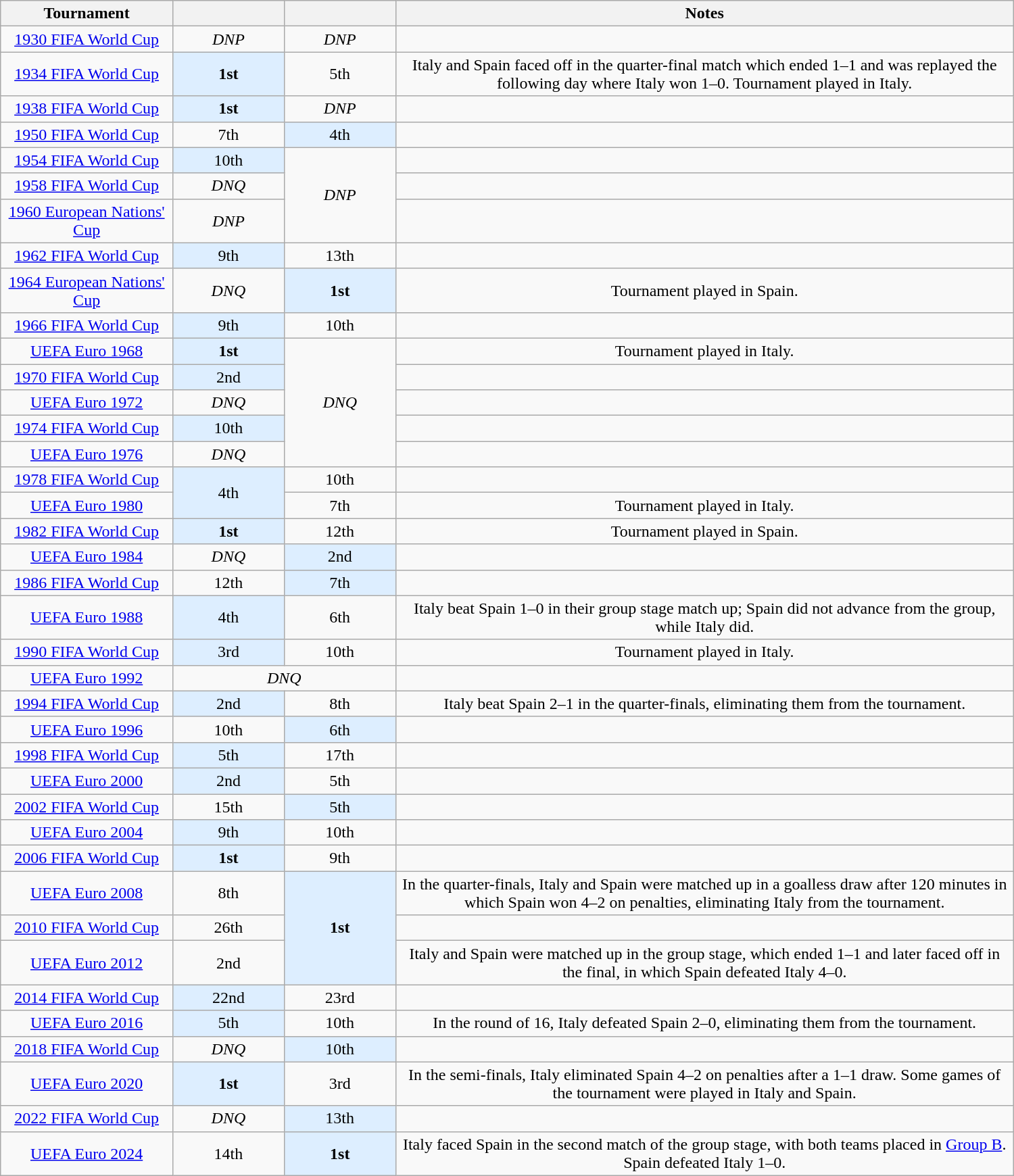<table class="wikitable" style="text-align:center; width:1000px">
<tr>
<th width=17%>Tournament</th>
<th width=11%></th>
<th width=11%></th>
<th width=61%>Notes</th>
</tr>
<tr>
<td><a href='#'>1930 FIFA World Cup</a></td>
<td><em>DNP</em></td>
<td><em>DNP</em></td>
<td></td>
</tr>
<tr>
<td><a href='#'>1934 FIFA World Cup</a></td>
<td style="background-color:#ddeeff;"><strong>1st</strong></td>
<td>5th</td>
<td>Italy and Spain faced off in the quarter-final match which ended 1–1 and was replayed the following day where Italy won 1–0. Tournament played in Italy.</td>
</tr>
<tr>
<td><a href='#'>1938 FIFA World Cup</a></td>
<td style="background-color:#ddeeff;"><strong>1st</strong></td>
<td><em>DNP</em></td>
<td></td>
</tr>
<tr>
<td><a href='#'>1950 FIFA World Cup</a></td>
<td>7th</td>
<td style="background-color:#ddeeff;">4th</td>
<td></td>
</tr>
<tr>
<td><a href='#'>1954 FIFA World Cup</a></td>
<td style="background-color:#ddeeff;">10th</td>
<td rowspan="3"><em>DNP</em></td>
<td></td>
</tr>
<tr>
<td><a href='#'>1958 FIFA World Cup</a></td>
<td><em>DNQ</em></td>
<td></td>
</tr>
<tr>
<td><a href='#'>1960 European Nations' Cup</a></td>
<td><em>DNP</em></td>
<td></td>
</tr>
<tr>
<td><a href='#'>1962 FIFA World Cup</a></td>
<td style="background-color:#ddeeff;">9th</td>
<td>13th</td>
<td></td>
</tr>
<tr>
<td><a href='#'>1964 European Nations' Cup</a></td>
<td><em>DNQ</em></td>
<td style="background-color:#ddeeff;"><strong>1st</strong></td>
<td>Tournament played in Spain.</td>
</tr>
<tr>
<td><a href='#'>1966 FIFA World Cup</a></td>
<td style="background-color:#ddeeff;">9th</td>
<td>10th</td>
<td></td>
</tr>
<tr>
<td><a href='#'>UEFA Euro 1968</a></td>
<td style="background-color:#ddeeff;"><strong>1st</strong></td>
<td rowspan="5"><em>DNQ</em></td>
<td>Tournament played in Italy.</td>
</tr>
<tr>
<td><a href='#'>1970 FIFA World Cup</a></td>
<td style="background-color:#ddeeff;">2nd</td>
<td></td>
</tr>
<tr>
<td><a href='#'>UEFA Euro 1972</a></td>
<td><em>DNQ</em></td>
<td></td>
</tr>
<tr>
<td><a href='#'>1974 FIFA World Cup</a></td>
<td style="background-color:#ddeeff;">10th</td>
<td></td>
</tr>
<tr>
<td><a href='#'>UEFA Euro 1976</a></td>
<td><em>DNQ</em></td>
<td></td>
</tr>
<tr>
<td><a href='#'>1978 FIFA World Cup</a></td>
<td rowspan="2" style="background-color:#ddeeff;">4th</td>
<td>10th</td>
<td></td>
</tr>
<tr>
<td><a href='#'>UEFA Euro 1980</a></td>
<td>7th</td>
<td>Tournament played in Italy.</td>
</tr>
<tr>
<td><a href='#'>1982 FIFA World Cup</a></td>
<td style="background-color:#ddeeff;"><strong>1st</strong></td>
<td>12th</td>
<td>Tournament played in Spain.</td>
</tr>
<tr>
<td><a href='#'>UEFA Euro 1984</a></td>
<td><em>DNQ</em></td>
<td style="background-color:#ddeeff;">2nd</td>
<td></td>
</tr>
<tr>
<td><a href='#'>1986 FIFA World Cup</a></td>
<td>12th</td>
<td style="background-color:#ddeeff;">7th</td>
<td></td>
</tr>
<tr>
<td><a href='#'>UEFA Euro 1988</a></td>
<td style="background-color:#ddeeff;">4th</td>
<td>6th</td>
<td>Italy beat Spain 1–0 in their group stage match up; Spain did not advance from the group, while Italy did.</td>
</tr>
<tr>
<td><a href='#'>1990 FIFA World Cup</a></td>
<td style="background-color:#ddeeff;">3rd</td>
<td>10th</td>
<td>Tournament played in Italy.</td>
</tr>
<tr>
<td><a href='#'>UEFA Euro 1992</a></td>
<td colspan="2"><em>DNQ</em></td>
<td></td>
</tr>
<tr>
<td><a href='#'>1994 FIFA World Cup</a></td>
<td style="background-color:#ddeeff;">2nd</td>
<td>8th</td>
<td>Italy beat Spain 2–1 in the quarter-finals, eliminating them from the tournament.</td>
</tr>
<tr>
<td><a href='#'>UEFA Euro 1996</a></td>
<td>10th</td>
<td style="background-color:#ddeeff;">6th</td>
<td></td>
</tr>
<tr>
<td><a href='#'>1998 FIFA World Cup</a></td>
<td style="background-color:#ddeeff;">5th</td>
<td>17th</td>
<td></td>
</tr>
<tr>
<td><a href='#'>UEFA Euro 2000</a></td>
<td style="background-color:#ddeeff;">2nd</td>
<td>5th</td>
<td></td>
</tr>
<tr>
<td><a href='#'>2002 FIFA World Cup</a></td>
<td>15th</td>
<td style="background-color:#ddeeff;">5th</td>
<td></td>
</tr>
<tr>
<td><a href='#'>UEFA Euro 2004</a></td>
<td style="background-color:#ddeeff;">9th</td>
<td>10th</td>
<td></td>
</tr>
<tr>
<td><a href='#'>2006 FIFA World Cup</a></td>
<td style="background-color:#ddeeff;"><strong>1st</strong></td>
<td>9th</td>
<td></td>
</tr>
<tr>
<td><a href='#'>UEFA Euro 2008</a></td>
<td>8th</td>
<td rowspan="3" style="background-color:#ddeeff;"><strong>1st</strong></td>
<td>In the quarter-finals, Italy and Spain were matched up in a goalless draw after 120 minutes in which Spain won 4–2 on penalties, eliminating Italy from the tournament.</td>
</tr>
<tr>
<td><a href='#'>2010 FIFA World Cup</a></td>
<td>26th</td>
<td></td>
</tr>
<tr>
<td><a href='#'>UEFA Euro 2012</a></td>
<td>2nd</td>
<td>Italy and Spain were matched up in the group stage, which ended 1–1 and later faced off in the final, in which Spain defeated Italy 4–0.</td>
</tr>
<tr>
<td><a href='#'>2014 FIFA World Cup</a></td>
<td style="background-color:#ddeeff;">22nd</td>
<td>23rd</td>
<td></td>
</tr>
<tr>
<td><a href='#'>UEFA Euro 2016</a></td>
<td style="background-color:#ddeeff;">5th</td>
<td>10th</td>
<td>In the round of 16, Italy defeated Spain 2–0, eliminating them from the tournament.</td>
</tr>
<tr>
<td><a href='#'>2018 FIFA World Cup</a></td>
<td><em>DNQ</em></td>
<td style="background-color:#ddeeff;">10th</td>
<td></td>
</tr>
<tr>
<td><a href='#'>UEFA Euro 2020</a></td>
<td style="background-color:#ddeeff;"><strong>1st</strong></td>
<td>3rd</td>
<td>In the semi-finals, Italy eliminated Spain 4–2 on penalties after a 1–1 draw. Some games of the tournament were played in Italy and Spain.</td>
</tr>
<tr>
<td><a href='#'>2022 FIFA World Cup</a></td>
<td><em>DNQ</em></td>
<td style="background-color:#ddeeff;">13th</td>
<td></td>
</tr>
<tr>
<td><a href='#'>UEFA Euro 2024</a></td>
<td>14th</td>
<td style="background-color:#ddeeff;"><strong>1st</strong></td>
<td>Italy faced Spain in the second match of the group stage, with both teams placed in <a href='#'>Group B</a>. Spain defeated Italy 1–0.</td>
</tr>
</table>
